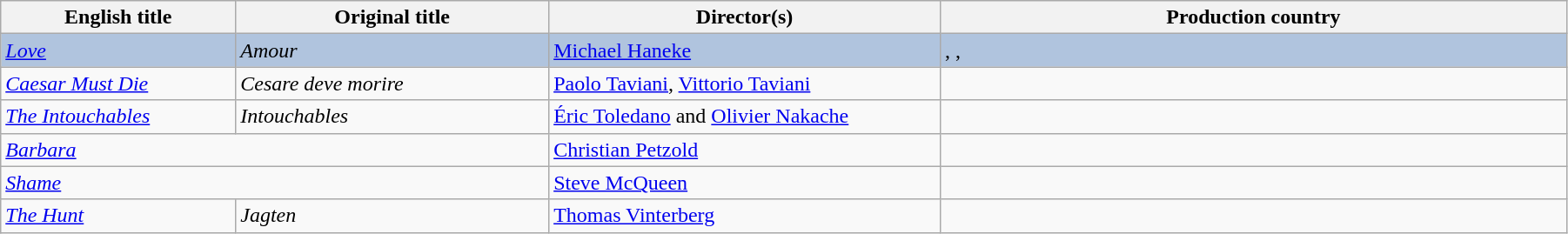<table class="wikitable" width="95%" cellpadding="5">
<tr>
<th width="15%">English title</th>
<th width="20%">Original title</th>
<th width="25%">Director(s)</th>
<th width="40%">Production country</th>
</tr>
<tr style="background:#B0C4DE;">
<td><em><a href='#'>Love</a></em></td>
<td><em>Amour</em></td>
<td><a href='#'>Michael Haneke</a></td>
<td>, , </td>
</tr>
<tr>
<td><em><a href='#'>Caesar Must Die</a></em></td>
<td><em>Cesare deve morire</em></td>
<td><a href='#'>Paolo Taviani</a>, <a href='#'>Vittorio Taviani</a></td>
<td></td>
</tr>
<tr>
<td><em><a href='#'>The Intouchables</a></em></td>
<td><em>Intouchables</em></td>
<td><a href='#'>Éric Toledano</a> and <a href='#'>Olivier Nakache</a></td>
<td></td>
</tr>
<tr>
<td colspan=2;><em><a href='#'>Barbara</a></em></td>
<td><a href='#'>Christian Petzold</a></td>
<td></td>
</tr>
<tr>
<td colspan=2;><em><a href='#'>Shame</a></em></td>
<td><a href='#'>Steve McQueen</a></td>
<td></td>
</tr>
<tr>
<td><em><a href='#'>The Hunt</a></em></td>
<td><em>Jagten</em></td>
<td><a href='#'>Thomas Vinterberg</a></td>
<td></td>
</tr>
</table>
